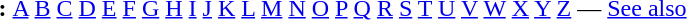<table id="toc" border="0">
<tr>
<th>:</th>
<td><a href='#'>A</a> <a href='#'>B</a> <a href='#'>C</a> <a href='#'>D</a> <a href='#'>E</a> <a href='#'>F</a> <a href='#'>G</a> <a href='#'>H</a> <a href='#'>I</a> <a href='#'>J</a> <a href='#'>K</a> <a href='#'>L</a> <a href='#'>M</a> <a href='#'>N</a> <a href='#'>O</a> <a href='#'>P</a> <a href='#'>Q</a> <a href='#'>R</a> <a href='#'>S</a> <a href='#'>T</a> <a href='#'>U</a> <a href='#'>V</a> <a href='#'>W</a> <a href='#'>X</a> <a href='#'>Y</a>  <a href='#'>Z</a> — <a href='#'>See also</a></td>
</tr>
</table>
